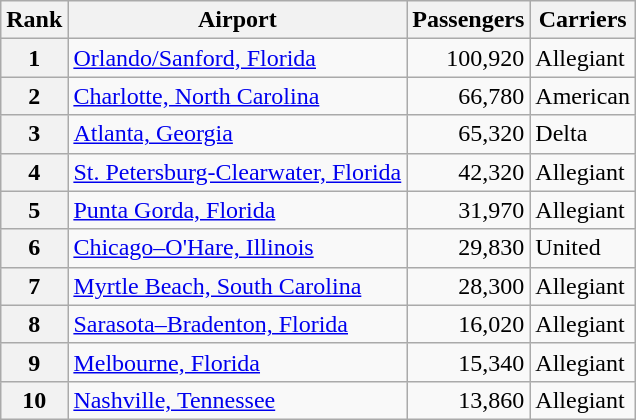<table class="wikitable">
<tr>
<th>Rank</th>
<th>Airport</th>
<th>Passengers</th>
<th>Carriers</th>
</tr>
<tr>
<th>1</th>
<td> <a href='#'>Orlando/Sanford, Florida</a></td>
<td align="right">100,920</td>
<td>Allegiant</td>
</tr>
<tr>
<th>2</th>
<td> <a href='#'>Charlotte, North Carolina</a></td>
<td align="right">66,780</td>
<td>American</td>
</tr>
<tr>
<th>3</th>
<td>  <a href='#'>Atlanta, Georgia</a></td>
<td align="right">65,320</td>
<td>Delta</td>
</tr>
<tr>
<th>4</th>
<td> <a href='#'>St. Petersburg-Clearwater, Florida</a></td>
<td align="right">42,320</td>
<td>Allegiant</td>
</tr>
<tr>
<th>5</th>
<td> <a href='#'>Punta Gorda, Florida</a></td>
<td align="right">31,970</td>
<td>Allegiant</td>
</tr>
<tr>
<th>6</th>
<td> <a href='#'>Chicago–O'Hare, Illinois</a></td>
<td align="right">29,830</td>
<td>United</td>
</tr>
<tr>
<th>7</th>
<td> <a href='#'>Myrtle Beach, South Carolina</a></td>
<td align="right">28,300</td>
<td>Allegiant</td>
</tr>
<tr>
<th>8</th>
<td> <a href='#'>Sarasota–Bradenton, Florida</a></td>
<td align="right">16,020</td>
<td>Allegiant</td>
</tr>
<tr>
<th>9</th>
<td> <a href='#'>Melbourne, Florida</a></td>
<td align="right">15,340</td>
<td>Allegiant</td>
</tr>
<tr>
<th>10</th>
<td> <a href='#'>Nashville, Tennessee</a></td>
<td align="right">13,860</td>
<td>Allegiant</td>
</tr>
</table>
